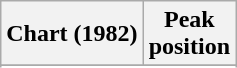<table class="wikitable sortable plainrowheaders" style="text-align:center">
<tr>
<th scope="col">Chart (1982)</th>
<th scope="col">Peak<br>position</th>
</tr>
<tr>
</tr>
<tr>
</tr>
<tr>
</tr>
</table>
